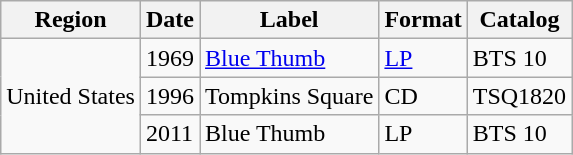<table class="wikitable">
<tr>
<th>Region</th>
<th>Date</th>
<th>Label</th>
<th>Format</th>
<th>Catalog</th>
</tr>
<tr>
<td rowspan="3">United States</td>
<td>1969</td>
<td><a href='#'>Blue Thumb</a></td>
<td><a href='#'>LP</a></td>
<td>BTS 10</td>
</tr>
<tr>
<td>1996</td>
<td>Tompkins Square</td>
<td>CD</td>
<td>TSQ1820</td>
</tr>
<tr>
<td>2011</td>
<td>Blue Thumb</td>
<td>LP</td>
<td>BTS 10</td>
</tr>
</table>
